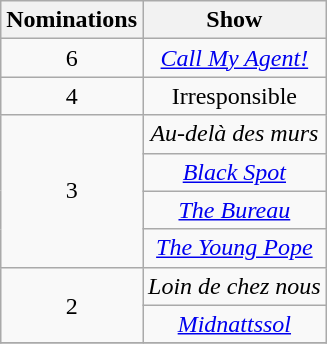<table class="wikitable sortable" style="text-align: center; max-width:29em">
<tr>
<th scope="col">Nominations</th>
<th scope="col">Show</th>
</tr>
<tr>
<td scope="row" rowspan="1">6</td>
<td><em><a href='#'>Call My Agent!</a></em></td>
</tr>
<tr>
<td scope="row" rowspan="1">4</td>
<td>Irresponsible</td>
</tr>
<tr>
<td scope="row" rowspan="4">3</td>
<td><em>Au-delà des murs</em></td>
</tr>
<tr>
<td><em><a href='#'>Black Spot</a></em></td>
</tr>
<tr>
<td><em><a href='#'>The Bureau</a></em></td>
</tr>
<tr>
<td><em><a href='#'>The Young Pope</a></em></td>
</tr>
<tr>
<td scope="row" rowspan="2">2</td>
<td><em>Loin de chez nous</em></td>
</tr>
<tr>
<td><em><a href='#'>Midnattssol</a></em></td>
</tr>
<tr>
</tr>
</table>
